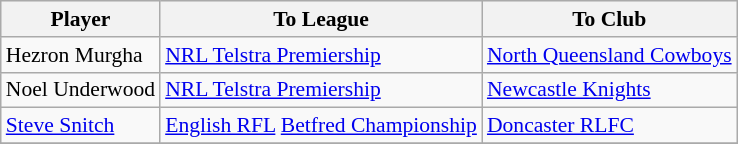<table class="wikitable" style="font-size:90%">
<tr bgcolor="#efefef">
<th width=" ">Player</th>
<th width=" ">To League</th>
<th width=" ">To Club</th>
</tr>
<tr>
<td> Hezron Murgha</td>
<td><a href='#'>NRL Telstra Premiership</a></td>
<td> <a href='#'>North Queensland Cowboys</a></td>
</tr>
<tr>
<td> Noel Underwood</td>
<td><a href='#'>NRL Telstra Premiership</a></td>
<td> <a href='#'>Newcastle Knights</a></td>
</tr>
<tr>
<td> <a href='#'>Steve Snitch</a></td>
<td><a href='#'>English RFL</a> <a href='#'>Betfred Championship</a></td>
<td> <a href='#'>Doncaster RLFC</a></td>
</tr>
<tr>
</tr>
</table>
